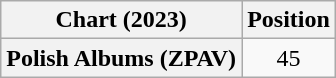<table class="wikitable sortable plainrowheaders" style="text-align:center">
<tr>
<th scope="col">Chart (2023)</th>
<th scope="col">Position</th>
</tr>
<tr>
<th scope="row">Polish Albums (ZPAV)</th>
<td>45</td>
</tr>
</table>
